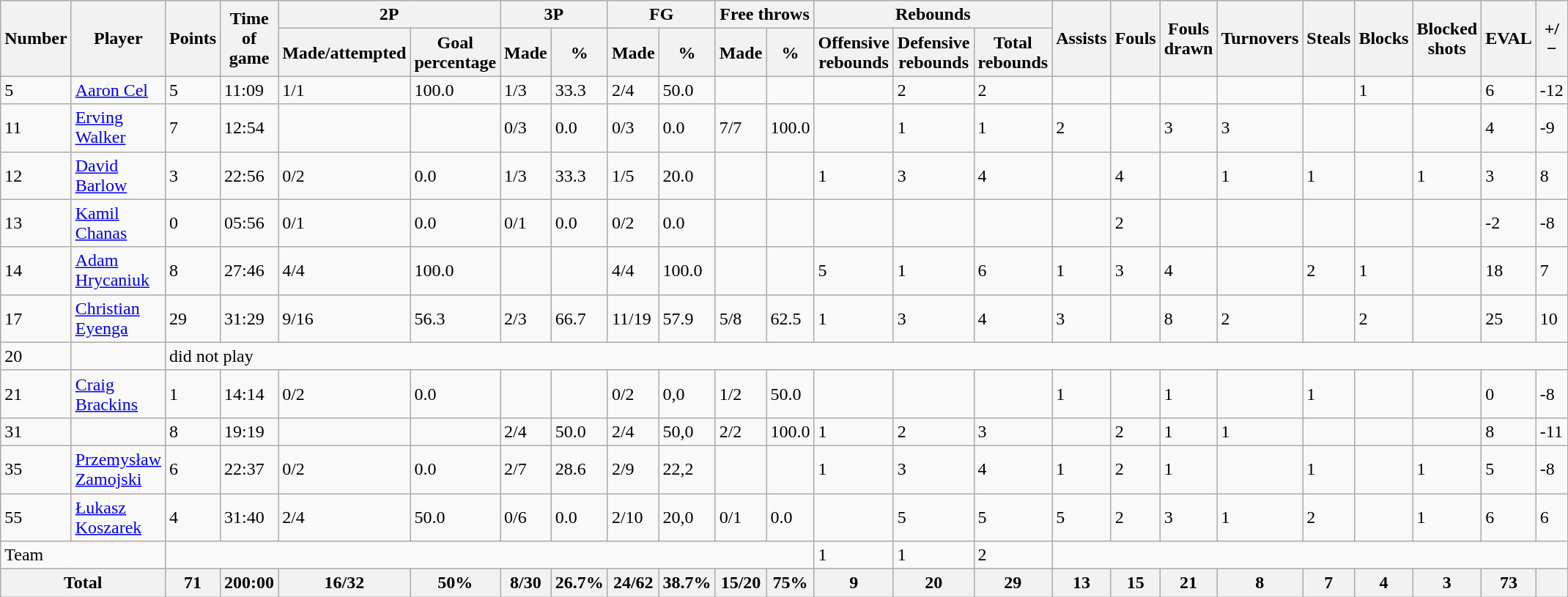<table class="wikitable" width="100%">
<tr>
<th rowspan="2">Number</th>
<th rowspan="2">Player</th>
<th rowspan="2">Points</th>
<th rowspan="2">Time of game</th>
<th colspan="2">2P</th>
<th colspan="2">3P</th>
<th colspan="2">FG</th>
<th colspan="2">Free throws</th>
<th colspan="3">Rebounds</th>
<th rowspan="2" width="17">Assists</th>
<th rowspan="2" width="17">Fouls</th>
<th rowspan="2" width="17">Fouls drawn</th>
<th rowspan="2" width="17">Turnovers</th>
<th rowspan="2" width="17">Steals</th>
<th rowspan="2" width="17">Blocks</th>
<th rowspan="2" width="17">Blocked shots</th>
<th rowspan="2" width="20">EVAL</th>
<th rowspan="2" width="20">+/−</th>
</tr>
<tr>
<th>Made/attempted</th>
<th>Goal percentage</th>
<th>Made</th>
<th>%</th>
<th>Made</th>
<th>%</th>
<th>Made</th>
<th>%</th>
<th width="15">Offensive rebounds</th>
<th width="15">Defensive rebounds</th>
<th width="15">Total rebounds</th>
</tr>
<tr>
<td>5</td>
<td align="left"><a href='#'>Aaron Cel</a></td>
<td>5</td>
<td>11:09</td>
<td>1/1</td>
<td>100.0</td>
<td>1/3</td>
<td>33.3</td>
<td>2/4</td>
<td>50.0</td>
<td></td>
<td></td>
<td></td>
<td>2</td>
<td>2</td>
<td></td>
<td></td>
<td></td>
<td></td>
<td></td>
<td>1</td>
<td></td>
<td>6</td>
<td>-12</td>
</tr>
<tr>
<td>11</td>
<td align="left"><a href='#'>Erving Walker</a></td>
<td>7</td>
<td>12:54</td>
<td></td>
<td></td>
<td>0/3</td>
<td>0.0</td>
<td>0/3</td>
<td>0.0</td>
<td>7/7</td>
<td>100.0</td>
<td></td>
<td>1</td>
<td>1</td>
<td>2</td>
<td></td>
<td>3</td>
<td>3</td>
<td></td>
<td></td>
<td></td>
<td>4</td>
<td>-9</td>
</tr>
<tr>
<td>12</td>
<td align="left"><a href='#'>David Barlow</a></td>
<td>3</td>
<td>22:56</td>
<td>0/2</td>
<td>0.0</td>
<td>1/3</td>
<td>33.3</td>
<td>1/5</td>
<td>20.0</td>
<td></td>
<td></td>
<td>1</td>
<td>3</td>
<td>4</td>
<td></td>
<td>4</td>
<td></td>
<td>1</td>
<td>1</td>
<td></td>
<td>1</td>
<td>3</td>
<td>8</td>
</tr>
<tr>
<td>13</td>
<td align="left"><a href='#'>Kamil Chanas</a></td>
<td>0</td>
<td>05:56</td>
<td>0/1</td>
<td>0.0</td>
<td>0/1</td>
<td>0.0</td>
<td>0/2</td>
<td>0.0</td>
<td></td>
<td></td>
<td></td>
<td></td>
<td></td>
<td></td>
<td>2</td>
<td></td>
<td></td>
<td></td>
<td></td>
<td></td>
<td>-2</td>
<td>-8</td>
</tr>
<tr>
<td>14</td>
<td align="left"><a href='#'>Adam Hrycaniuk</a></td>
<td>8</td>
<td>27:46</td>
<td>4/4</td>
<td>100.0</td>
<td></td>
<td></td>
<td>4/4</td>
<td>100.0</td>
<td></td>
<td></td>
<td>5</td>
<td>1</td>
<td>6</td>
<td>1</td>
<td>3</td>
<td>4</td>
<td></td>
<td>2</td>
<td>1</td>
<td></td>
<td>18</td>
<td>7</td>
</tr>
<tr>
<td>17</td>
<td align="left"><a href='#'>Christian Eyenga</a></td>
<td>29</td>
<td>31:29</td>
<td>9/16</td>
<td>56.3</td>
<td>2/3</td>
<td>66.7</td>
<td>11/19</td>
<td>57.9</td>
<td>5/8</td>
<td>62.5</td>
<td>1</td>
<td>3</td>
<td>4</td>
<td>3</td>
<td></td>
<td>8</td>
<td>2</td>
<td></td>
<td>2</td>
<td></td>
<td>25</td>
<td>10</td>
</tr>
<tr>
<td>20</td>
<td align="left"></td>
<td colspan="22">did not play</td>
</tr>
<tr>
<td>21</td>
<td align="left"><a href='#'>Craig Brackins</a></td>
<td>1</td>
<td>14:14</td>
<td>0/2</td>
<td>0.0</td>
<td></td>
<td></td>
<td>0/2</td>
<td>0,0</td>
<td>1/2</td>
<td>50.0</td>
<td></td>
<td></td>
<td></td>
<td>1</td>
<td></td>
<td>1</td>
<td></td>
<td>1</td>
<td></td>
<td></td>
<td>0</td>
<td>-8</td>
</tr>
<tr>
<td>31</td>
<td align="left"></td>
<td>8</td>
<td>19:19</td>
<td></td>
<td></td>
<td>2/4</td>
<td>50.0</td>
<td>2/4</td>
<td>50,0</td>
<td>2/2</td>
<td>100.0</td>
<td>1</td>
<td>2</td>
<td>3</td>
<td></td>
<td>2</td>
<td>1</td>
<td>1</td>
<td></td>
<td></td>
<td></td>
<td>8</td>
<td>-11</td>
</tr>
<tr>
<td>35</td>
<td align="left"><a href='#'>Przemysław Zamojski</a></td>
<td>6</td>
<td>22:37</td>
<td>0/2</td>
<td>0.0</td>
<td>2/7</td>
<td>28.6</td>
<td>2/9</td>
<td>22,2</td>
<td></td>
<td></td>
<td>1</td>
<td>3</td>
<td>4</td>
<td>1</td>
<td>2</td>
<td>1</td>
<td></td>
<td>1</td>
<td></td>
<td>1</td>
<td>5</td>
<td>-8</td>
</tr>
<tr>
<td>55</td>
<td align="left"><a href='#'>Łukasz Koszarek</a></td>
<td>4</td>
<td>31:40</td>
<td>2/4</td>
<td>50.0</td>
<td>0/6</td>
<td>0.0</td>
<td>2/10</td>
<td>20,0</td>
<td>0/1</td>
<td>0.0</td>
<td></td>
<td>5</td>
<td>5</td>
<td>5</td>
<td>2</td>
<td>3</td>
<td>1</td>
<td>2</td>
<td></td>
<td>1</td>
<td>6</td>
<td>6</td>
</tr>
<tr>
<td colspan="2">Team</td>
<td colspan="10"></td>
<td>1</td>
<td>1</td>
<td>2</td>
<td colspan="9"></td>
</tr>
<tr>
<th colspan="2">Total</th>
<th>71</th>
<th>200:00</th>
<th>16/32</th>
<th>50%</th>
<th>8/30</th>
<th>26.7%</th>
<th>24/62</th>
<th>38.7%</th>
<th>15/20</th>
<th>75%</th>
<th>9</th>
<th>20</th>
<th>29</th>
<th>13</th>
<th>15</th>
<th>21</th>
<th>8</th>
<th>7</th>
<th>4</th>
<th>3</th>
<th>73</th>
<th></th>
</tr>
</table>
